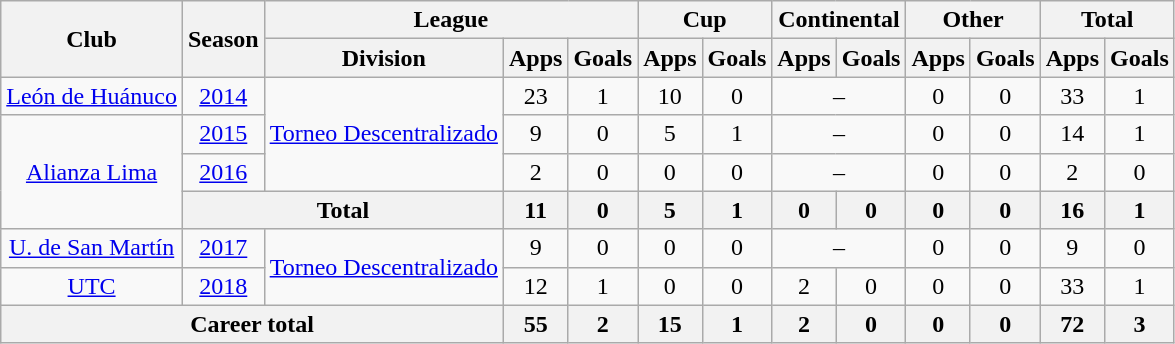<table class="wikitable" style="text-align: center">
<tr>
<th rowspan="2">Club</th>
<th rowspan="2">Season</th>
<th colspan="3">League</th>
<th colspan="2">Cup</th>
<th colspan="2">Continental</th>
<th colspan="2">Other</th>
<th colspan="2">Total</th>
</tr>
<tr>
<th>Division</th>
<th>Apps</th>
<th>Goals</th>
<th>Apps</th>
<th>Goals</th>
<th>Apps</th>
<th>Goals</th>
<th>Apps</th>
<th>Goals</th>
<th>Apps</th>
<th>Goals</th>
</tr>
<tr>
<td><a href='#'>León de Huánuco</a></td>
<td><a href='#'>2014</a></td>
<td rowspan="3"><a href='#'>Torneo Descentralizado</a></td>
<td>23</td>
<td>1</td>
<td>10</td>
<td>0</td>
<td colspan="2">–</td>
<td>0</td>
<td>0</td>
<td>33</td>
<td>1</td>
</tr>
<tr>
<td rowspan="3"><a href='#'>Alianza Lima</a></td>
<td><a href='#'>2015</a></td>
<td>9</td>
<td>0</td>
<td>5</td>
<td>1</td>
<td colspan="2">–</td>
<td>0</td>
<td>0</td>
<td>14</td>
<td>1</td>
</tr>
<tr>
<td><a href='#'>2016</a></td>
<td>2</td>
<td>0</td>
<td>0</td>
<td>0</td>
<td colspan="2">–</td>
<td>0</td>
<td>0</td>
<td>2</td>
<td>0</td>
</tr>
<tr>
<th colspan="2"><strong>Total</strong></th>
<th>11</th>
<th>0</th>
<th>5</th>
<th>1</th>
<th>0</th>
<th>0</th>
<th>0</th>
<th>0</th>
<th>16</th>
<th>1</th>
</tr>
<tr>
<td><a href='#'>U. de San Martín</a></td>
<td><a href='#'>2017</a></td>
<td rowspan="2"><a href='#'>Torneo Descentralizado</a></td>
<td>9</td>
<td>0</td>
<td>0</td>
<td>0</td>
<td colspan="2">–</td>
<td>0</td>
<td>0</td>
<td>9</td>
<td>0</td>
</tr>
<tr>
<td><a href='#'>UTC</a></td>
<td><a href='#'>2018</a></td>
<td>12</td>
<td>1</td>
<td>0</td>
<td>0</td>
<td>2</td>
<td>0</td>
<td>0</td>
<td>0</td>
<td>33</td>
<td>1</td>
</tr>
<tr>
<th colspan="3"><strong>Career total</strong></th>
<th>55</th>
<th>2</th>
<th>15</th>
<th>1</th>
<th>2</th>
<th>0</th>
<th>0</th>
<th>0</th>
<th>72</th>
<th>3</th>
</tr>
</table>
